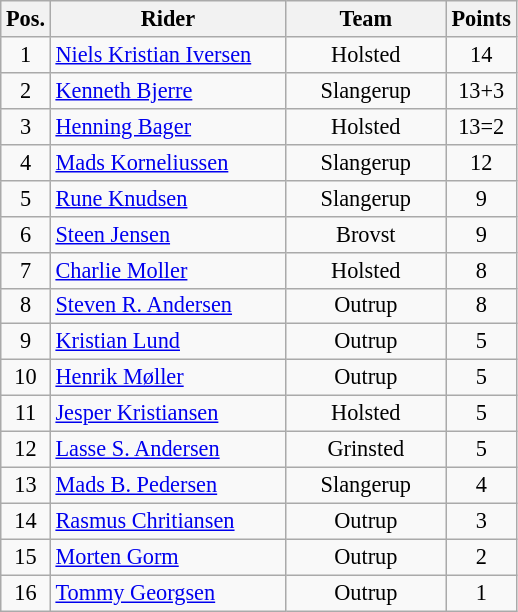<table class=wikitable style="font-size:93%;">
<tr>
<th width=25px>Pos.</th>
<th width=150px>Rider</th>
<th width=100px>Team</th>
<th width=40px>Points</th>
</tr>
<tr align=center>
<td>1</td>
<td align=left><a href='#'>Niels Kristian Iversen</a></td>
<td>Holsted</td>
<td>14</td>
</tr>
<tr align=center>
<td>2</td>
<td align=left><a href='#'>Kenneth Bjerre</a></td>
<td>Slangerup</td>
<td>13+3</td>
</tr>
<tr align=center>
<td>3</td>
<td align=left><a href='#'>Henning Bager</a></td>
<td>Holsted</td>
<td>13=2</td>
</tr>
<tr align=center>
<td>4</td>
<td align=left><a href='#'>Mads Korneliussen</a></td>
<td>Slangerup</td>
<td>12</td>
</tr>
<tr align=center>
<td>5</td>
<td align=left><a href='#'>Rune Knudsen</a></td>
<td>Slangerup</td>
<td>9</td>
</tr>
<tr align=center>
<td>6</td>
<td align=left><a href='#'>Steen Jensen</a></td>
<td>Brovst</td>
<td>9</td>
</tr>
<tr align=center>
<td>7</td>
<td align=left><a href='#'>Charlie Moller</a></td>
<td>Holsted</td>
<td>8</td>
</tr>
<tr align=center>
<td>8</td>
<td align=left><a href='#'>Steven R. Andersen</a></td>
<td>Outrup</td>
<td>8</td>
</tr>
<tr align=center>
<td>9</td>
<td align=left><a href='#'>Kristian Lund</a></td>
<td>Outrup</td>
<td>5</td>
</tr>
<tr align=center>
<td>10</td>
<td align=left><a href='#'>Henrik Møller</a></td>
<td>Outrup</td>
<td>5</td>
</tr>
<tr align=center>
<td>11</td>
<td align=left><a href='#'>Jesper Kristiansen</a></td>
<td>Holsted</td>
<td>5</td>
</tr>
<tr align=center>
<td>12</td>
<td align=left><a href='#'>Lasse S. Andersen</a></td>
<td>Grinsted</td>
<td>5</td>
</tr>
<tr align=center>
<td>13</td>
<td align=left><a href='#'>Mads B. Pedersen</a></td>
<td>Slangerup</td>
<td>4</td>
</tr>
<tr align=center>
<td>14</td>
<td align=left><a href='#'>Rasmus Chritiansen</a></td>
<td>Outrup</td>
<td>3</td>
</tr>
<tr align=center>
<td>15</td>
<td align=left><a href='#'>Morten Gorm</a></td>
<td>Outrup</td>
<td>2</td>
</tr>
<tr align=center>
<td>16</td>
<td align=left><a href='#'>Tommy Georgsen</a></td>
<td>Outrup</td>
<td>1</td>
</tr>
</table>
